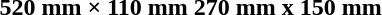<table>
<tr>
<th>520 mm × 110 mm</th>
<th>270 mm x 150 mm</th>
</tr>
<tr>
<td><br></td>
<td><br></td>
</tr>
</table>
